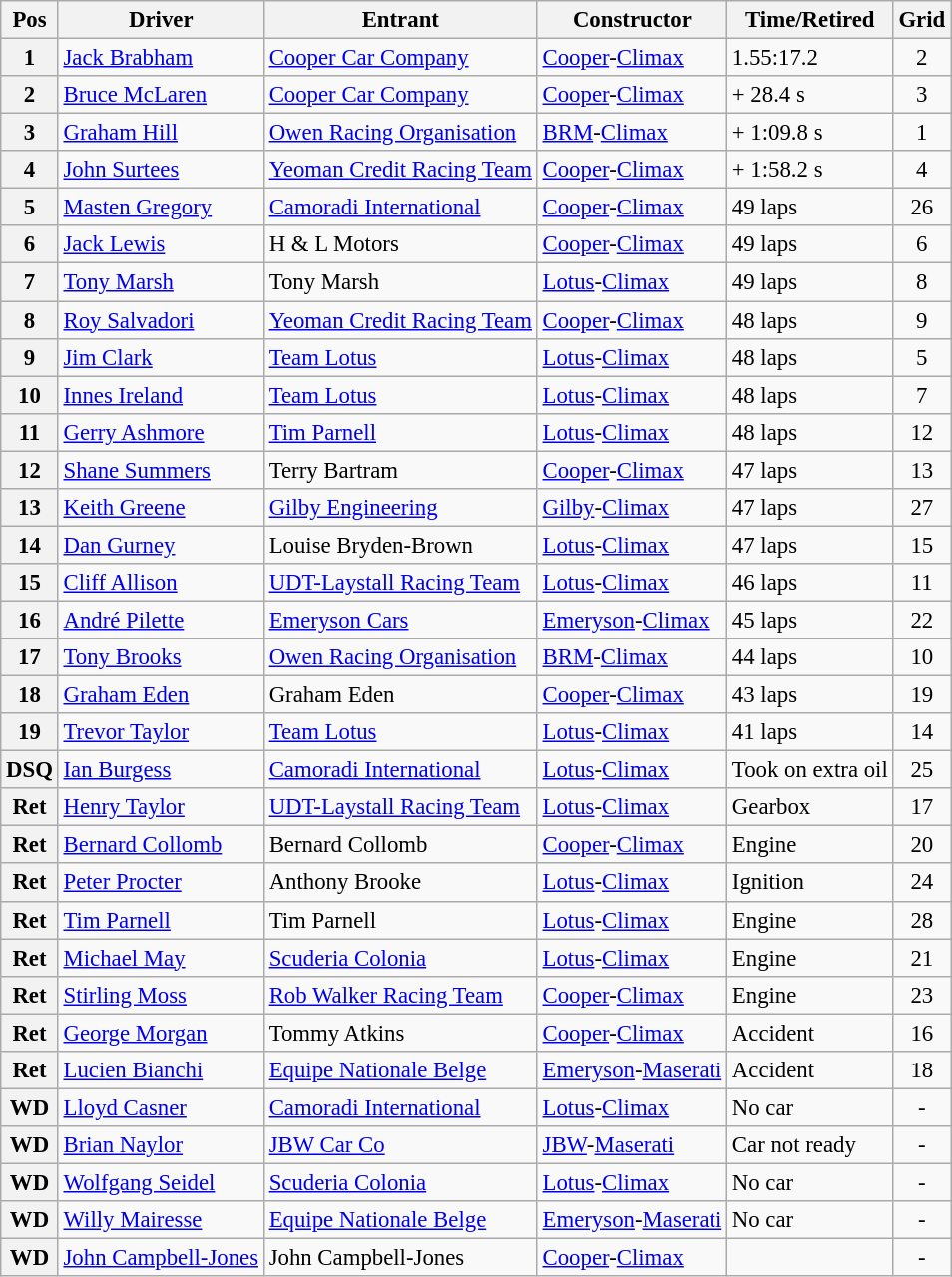<table class="wikitable" style="font-size: 95%;">
<tr>
<th>Pos</th>
<th>Driver</th>
<th>Entrant</th>
<th>Constructor</th>
<th>Time/Retired</th>
<th>Grid</th>
</tr>
<tr>
<th>1</th>
<td> <a href='#'>Jack Brabham</a></td>
<td><a href='#'>Cooper Car Company</a></td>
<td><a href='#'>Cooper</a>-<a href='#'>Climax</a></td>
<td>1.55:17.2</td>
<td style="text-align:center">2</td>
</tr>
<tr>
<th>2</th>
<td> <a href='#'>Bruce McLaren</a></td>
<td><a href='#'>Cooper Car Company</a></td>
<td><a href='#'>Cooper</a>-<a href='#'>Climax</a></td>
<td>+ 28.4 s</td>
<td style="text-align:center">3</td>
</tr>
<tr>
<th>3</th>
<td> <a href='#'>Graham Hill</a></td>
<td><a href='#'>Owen Racing Organisation</a></td>
<td><a href='#'>BRM</a>-<a href='#'>Climax</a></td>
<td>+ 1:09.8 s</td>
<td style="text-align:center">1</td>
</tr>
<tr>
<th>4</th>
<td> <a href='#'>John Surtees</a></td>
<td><a href='#'>Yeoman Credit Racing Team</a></td>
<td><a href='#'>Cooper</a>-<a href='#'>Climax</a></td>
<td>+ 1:58.2 s</td>
<td style="text-align:center">4</td>
</tr>
<tr>
<th>5</th>
<td> <a href='#'>Masten Gregory</a></td>
<td><a href='#'>Camoradi International</a></td>
<td><a href='#'>Cooper</a>-<a href='#'>Climax</a></td>
<td>49 laps</td>
<td style="text-align:center">26</td>
</tr>
<tr>
<th>6</th>
<td> <a href='#'>Jack Lewis</a></td>
<td>H & L Motors</td>
<td><a href='#'>Cooper</a>-<a href='#'>Climax</a></td>
<td>49 laps</td>
<td style="text-align:center">6</td>
</tr>
<tr>
<th>7</th>
<td> <a href='#'>Tony Marsh</a></td>
<td>Tony Marsh</td>
<td><a href='#'>Lotus</a>-<a href='#'>Climax</a></td>
<td>49 laps</td>
<td style="text-align:center">8</td>
</tr>
<tr>
<th>8</th>
<td> <a href='#'>Roy Salvadori</a></td>
<td><a href='#'>Yeoman Credit Racing Team</a></td>
<td><a href='#'>Cooper</a>-<a href='#'>Climax</a></td>
<td>48 laps</td>
<td style="text-align:center">9</td>
</tr>
<tr>
<th>9</th>
<td> <a href='#'>Jim Clark</a></td>
<td><a href='#'>Team Lotus</a></td>
<td><a href='#'>Lotus</a>-<a href='#'>Climax</a></td>
<td>48 laps</td>
<td style="text-align:center">5</td>
</tr>
<tr>
<th>10</th>
<td> <a href='#'>Innes Ireland</a></td>
<td><a href='#'>Team Lotus</a></td>
<td><a href='#'>Lotus</a>-<a href='#'>Climax</a></td>
<td>48 laps</td>
<td style="text-align:center">7</td>
</tr>
<tr>
<th>11</th>
<td> <a href='#'>Gerry Ashmore</a></td>
<td><a href='#'>Tim Parnell</a></td>
<td><a href='#'>Lotus</a>-<a href='#'>Climax</a></td>
<td>48 laps</td>
<td style="text-align:center">12</td>
</tr>
<tr>
<th>12</th>
<td> <a href='#'>Shane Summers</a></td>
<td>Terry Bartram</td>
<td><a href='#'>Cooper</a>-<a href='#'>Climax</a></td>
<td>47 laps</td>
<td style="text-align:center">13</td>
</tr>
<tr>
<th>13</th>
<td> <a href='#'>Keith Greene</a></td>
<td><a href='#'>Gilby Engineering</a></td>
<td><a href='#'>Gilby</a>-<a href='#'>Climax</a></td>
<td>47 laps</td>
<td style="text-align:center">27</td>
</tr>
<tr>
<th>14</th>
<td> <a href='#'>Dan Gurney</a></td>
<td>Louise Bryden-Brown</td>
<td><a href='#'>Lotus</a>-<a href='#'>Climax</a></td>
<td>47 laps</td>
<td style="text-align:center">15</td>
</tr>
<tr>
<th>15</th>
<td> <a href='#'>Cliff Allison</a></td>
<td><a href='#'>UDT-Laystall Racing Team</a></td>
<td><a href='#'>Lotus</a>-<a href='#'>Climax</a></td>
<td>46 laps</td>
<td style="text-align:center">11</td>
</tr>
<tr>
<th>16</th>
<td> <a href='#'>André Pilette</a></td>
<td><a href='#'>Emeryson Cars</a></td>
<td><a href='#'>Emeryson</a>-<a href='#'>Climax</a></td>
<td>45 laps</td>
<td style="text-align:center">22</td>
</tr>
<tr>
<th>17</th>
<td> <a href='#'>Tony Brooks</a></td>
<td><a href='#'>Owen Racing Organisation</a></td>
<td><a href='#'>BRM</a>-<a href='#'>Climax</a></td>
<td>44 laps</td>
<td style="text-align:center">10</td>
</tr>
<tr>
<th>18</th>
<td> <a href='#'>Graham Eden</a></td>
<td>Graham Eden</td>
<td><a href='#'>Cooper</a>-<a href='#'>Climax</a></td>
<td>43 laps</td>
<td style="text-align:center">19</td>
</tr>
<tr>
<th>19</th>
<td> <a href='#'>Trevor Taylor</a></td>
<td><a href='#'>Team Lotus</a></td>
<td><a href='#'>Lotus</a>-<a href='#'>Climax</a></td>
<td>41 laps</td>
<td style="text-align:center">14</td>
</tr>
<tr>
<th>DSQ</th>
<td> <a href='#'>Ian Burgess</a></td>
<td><a href='#'>Camoradi International</a></td>
<td><a href='#'>Lotus</a>-<a href='#'>Climax</a></td>
<td>Took on extra oil</td>
<td style="text-align:center">25</td>
</tr>
<tr>
<th>Ret</th>
<td> <a href='#'>Henry Taylor</a></td>
<td><a href='#'>UDT-Laystall Racing Team</a></td>
<td><a href='#'>Lotus</a>-<a href='#'>Climax</a></td>
<td>Gearbox</td>
<td style="text-align:center">17</td>
</tr>
<tr>
<th>Ret</th>
<td> <a href='#'>Bernard Collomb</a></td>
<td>Bernard Collomb</td>
<td><a href='#'>Cooper</a>-<a href='#'>Climax</a></td>
<td>Engine</td>
<td style="text-align:center">20</td>
</tr>
<tr>
<th>Ret</th>
<td> <a href='#'>Peter Procter</a></td>
<td>Anthony Brooke</td>
<td><a href='#'>Lotus</a>-<a href='#'>Climax</a></td>
<td>Ignition</td>
<td style="text-align:center">24</td>
</tr>
<tr>
<th>Ret</th>
<td> <a href='#'>Tim Parnell</a></td>
<td>Tim Parnell</td>
<td><a href='#'>Lotus</a>-<a href='#'>Climax</a></td>
<td>Engine</td>
<td style="text-align:center">28</td>
</tr>
<tr>
<th>Ret</th>
<td> <a href='#'>Michael May</a></td>
<td><a href='#'>Scuderia Colonia</a></td>
<td><a href='#'>Lotus</a>-<a href='#'>Climax</a></td>
<td>Engine</td>
<td style="text-align:center">21</td>
</tr>
<tr>
<th>Ret</th>
<td> <a href='#'>Stirling Moss</a></td>
<td><a href='#'>Rob Walker Racing Team</a></td>
<td><a href='#'>Cooper</a>-<a href='#'>Climax</a></td>
<td>Engine</td>
<td style="text-align:center">23</td>
</tr>
<tr>
<th>Ret</th>
<td> <a href='#'>George Morgan</a></td>
<td>Tommy Atkins</td>
<td><a href='#'>Cooper</a>-<a href='#'>Climax</a></td>
<td>Accident</td>
<td style="text-align:center">16</td>
</tr>
<tr>
<th>Ret</th>
<td> <a href='#'>Lucien Bianchi</a></td>
<td><a href='#'>Equipe Nationale Belge</a></td>
<td><a href='#'>Emeryson</a>-<a href='#'>Maserati</a></td>
<td>Accident</td>
<td style="text-align:center">18</td>
</tr>
<tr>
<th>WD</th>
<td> <a href='#'>Lloyd Casner</a></td>
<td><a href='#'>Camoradi International</a></td>
<td><a href='#'>Lotus</a>-<a href='#'>Climax</a></td>
<td>No car</td>
<td style="text-align:center">-</td>
</tr>
<tr>
<th>WD</th>
<td> <a href='#'>Brian Naylor</a></td>
<td><a href='#'>JBW Car Co</a></td>
<td><a href='#'>JBW</a>-<a href='#'>Maserati</a></td>
<td>Car not ready</td>
<td style="text-align:center">-</td>
</tr>
<tr>
<th>WD</th>
<td> <a href='#'>Wolfgang Seidel</a></td>
<td><a href='#'>Scuderia Colonia</a></td>
<td><a href='#'>Lotus</a>-<a href='#'>Climax</a></td>
<td>No car</td>
<td style="text-align:center">-</td>
</tr>
<tr>
<th>WD</th>
<td> <a href='#'>Willy Mairesse</a></td>
<td><a href='#'>Equipe Nationale Belge</a></td>
<td><a href='#'>Emeryson</a>-<a href='#'>Maserati</a></td>
<td>No car</td>
<td style="text-align:center">-</td>
</tr>
<tr>
<th>WD</th>
<td> <a href='#'>John Campbell-Jones</a></td>
<td>John Campbell-Jones</td>
<td><a href='#'>Cooper</a>-<a href='#'>Climax</a></td>
<td></td>
<td style="text-align:center">-</td>
</tr>
</table>
